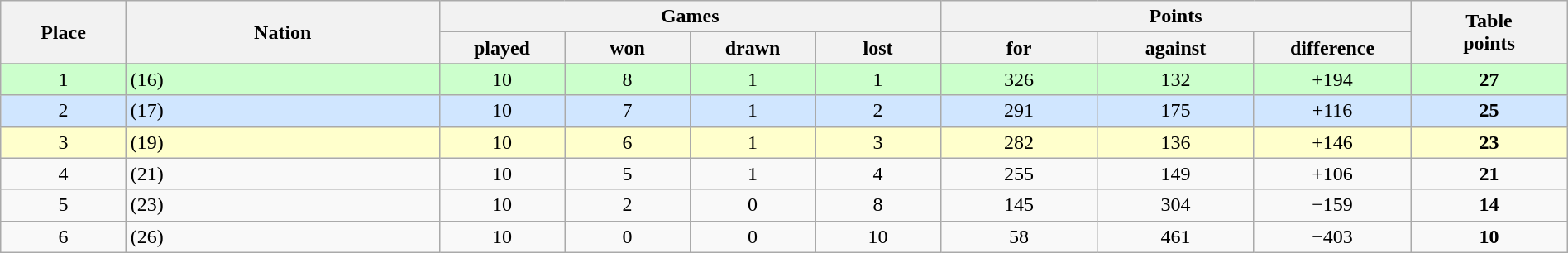<table class="wikitable" width="100%">
<tr>
<th rowspan=2 width="8%">Place</th>
<th rowspan=2 width="20%">Nation</th>
<th colspan=4 width="32%">Games</th>
<th colspan=3 width="30%">Points</th>
<th rowspan=2 width="10%">Table<br>points</th>
</tr>
<tr>
<th width="8%">played</th>
<th width="8%">won</th>
<th width="8%">drawn</th>
<th width="8%">lost</th>
<th width="10%">for</th>
<th width="10%">against</th>
<th width="10%">difference</th>
</tr>
<tr>
</tr>
<tr bgcolor="#ccffcc" align=center>
<td>1</td>
<td align=left> (16)</td>
<td>10</td>
<td>8</td>
<td>1</td>
<td>1</td>
<td>326</td>
<td>132</td>
<td>+194</td>
<td><strong>27</strong></td>
</tr>
<tr align=center |-width=10px bgcolor="#D0E6FF">
<td>2</td>
<td align=left> (17)</td>
<td>10</td>
<td>7</td>
<td>1</td>
<td>2</td>
<td>291</td>
<td>175</td>
<td>+116</td>
<td><strong>25</strong></td>
</tr>
<tr align=center bgcolor="#ffffcc">
<td>3</td>
<td align=left> (19)</td>
<td>10</td>
<td>6</td>
<td>1</td>
<td>3</td>
<td>282</td>
<td>136</td>
<td>+146</td>
<td><strong>23</strong></td>
</tr>
<tr align=center>
<td>4</td>
<td align=left> (21)</td>
<td>10</td>
<td>5</td>
<td>1</td>
<td>4</td>
<td>255</td>
<td>149</td>
<td>+106</td>
<td><strong>21</strong></td>
</tr>
<tr align=center |-width=10px>
<td>5</td>
<td align=left> (23)</td>
<td>10</td>
<td>2</td>
<td>0</td>
<td>8</td>
<td>145</td>
<td>304</td>
<td>−159</td>
<td><strong>14</strong></td>
</tr>
<tr align=center>
<td>6</td>
<td align=left> (26)</td>
<td>10</td>
<td>0</td>
<td>0</td>
<td>10</td>
<td>58</td>
<td>461</td>
<td>−403</td>
<td><strong>10</strong></td>
</tr>
</table>
